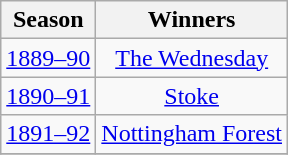<table class="wikitable" style="text-align: center">
<tr>
<th>Season</th>
<th>Winners</th>
</tr>
<tr>
<td><a href='#'>1889–90</a></td>
<td><a href='#'>The Wednesday</a></td>
</tr>
<tr>
<td><a href='#'>1890–91</a></td>
<td><a href='#'>Stoke</a></td>
</tr>
<tr>
<td><a href='#'>1891–92</a></td>
<td><a href='#'>Nottingham Forest</a></td>
</tr>
<tr>
</tr>
</table>
